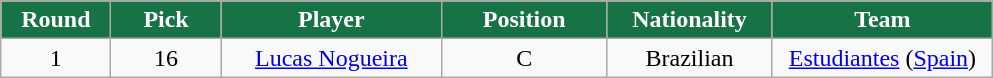<table class="wikitable sortable sortable">
<tr>
<th style="background:#177245; color:white" width="10%">Round</th>
<th style="background:#177245; color:white" width="10%">Pick</th>
<th style="background:#177245; color:white" width="20%">Player</th>
<th style="background:#177245; color:white" width="15%">Position</th>
<th style="background:#177245; color:white" width="15%">Nationality</th>
<th style="background:#177245; color:white" width="20%">Team</th>
</tr>
<tr style="text-align: center">
<td>1</td>
<td>16</td>
<td><a href='#'>Lucas Nogueira</a></td>
<td>C</td>
<td> Brazilian</td>
<td><a href='#'>Estudiantes</a> (<a href='#'>Spain</a>)</td>
</tr>
</table>
